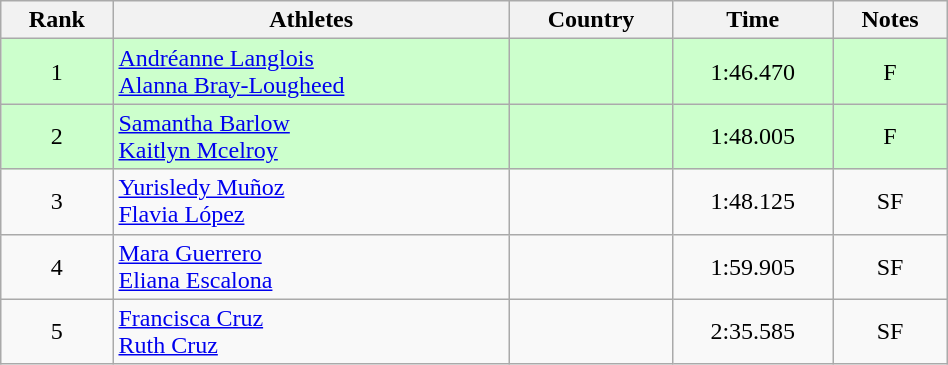<table class="wikitable" width=50% style="text-align:center">
<tr>
<th>Rank</th>
<th>Athletes</th>
<th>Country</th>
<th>Time</th>
<th>Notes</th>
</tr>
<tr bgcolor=#ccffcc>
<td>1</td>
<td align=left><a href='#'>Andréanne Langlois</a><br><a href='#'>Alanna Bray-Lougheed</a></td>
<td align=left></td>
<td>1:46.470</td>
<td>F</td>
</tr>
<tr bgcolor=#ccffcc>
<td>2</td>
<td align=left><a href='#'>Samantha Barlow</a><br><a href='#'>Kaitlyn Mcelroy</a></td>
<td align=left></td>
<td>1:48.005</td>
<td>F</td>
</tr>
<tr>
<td>3</td>
<td align=left><a href='#'>Yurisledy Muñoz</a><br><a href='#'>Flavia López</a></td>
<td align=left></td>
<td>1:48.125</td>
<td>SF</td>
</tr>
<tr>
<td>4</td>
<td align=left><a href='#'>Mara Guerrero</a><br><a href='#'>Eliana Escalona</a></td>
<td align=left></td>
<td>1:59.905</td>
<td>SF</td>
</tr>
<tr>
<td>5</td>
<td align=left><a href='#'>Francisca Cruz</a><br><a href='#'>Ruth Cruz</a></td>
<td align=left></td>
<td>2:35.585</td>
<td>SF</td>
</tr>
</table>
